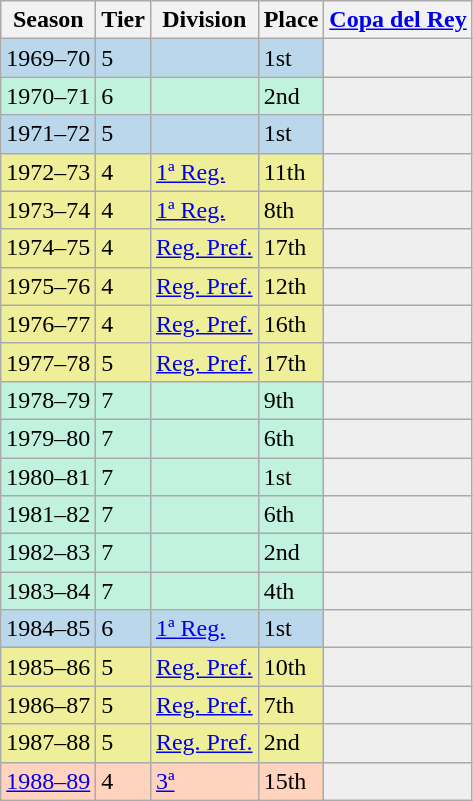<table class="wikitable">
<tr style="background:#f0f6fa;">
<th>Season</th>
<th>Tier</th>
<th>Division</th>
<th>Place</th>
<th><a href='#'>Copa del Rey</a></th>
</tr>
<tr>
<td style="background:#BBD7EC;">1969–70</td>
<td style="background:#BBD7EC;">5</td>
<td style="background:#BBD7EC;"></td>
<td style="background:#BBD7EC;">1st</td>
<th style="background:#efefef;"></th>
</tr>
<tr>
<td style="background:#C0F2DF;">1970–71</td>
<td style="background:#C0F2DF;">6</td>
<td style="background:#C0F2DF;"></td>
<td style="background:#C0F2DF;">2nd</td>
<th style="background:#efefef;"></th>
</tr>
<tr>
<td style="background:#BBD7EC;">1971–72</td>
<td style="background:#BBD7EC;">5</td>
<td style="background:#BBD7EC;"></td>
<td style="background:#BBD7EC;">1st</td>
<th style="background:#efefef;"></th>
</tr>
<tr>
<td style="background:#EFEF99;">1972–73</td>
<td style="background:#EFEF99;">4</td>
<td style="background:#EFEF99;"><a href='#'>1ª Reg.</a></td>
<td style="background:#EFEF99;">11th</td>
<th style="background:#efefef;"></th>
</tr>
<tr>
<td style="background:#EFEF99;">1973–74</td>
<td style="background:#EFEF99;">4</td>
<td style="background:#EFEF99;"><a href='#'>1ª Reg.</a></td>
<td style="background:#EFEF99;">8th</td>
<th style="background:#efefef;"></th>
</tr>
<tr>
<td style="background:#EFEF99;">1974–75</td>
<td style="background:#EFEF99;">4</td>
<td style="background:#EFEF99;"><a href='#'>Reg. Pref.</a></td>
<td style="background:#EFEF99;">17th</td>
<th style="background:#efefef;"></th>
</tr>
<tr>
<td style="background:#EFEF99;">1975–76</td>
<td style="background:#EFEF99;">4</td>
<td style="background:#EFEF99;"><a href='#'>Reg. Pref.</a></td>
<td style="background:#EFEF99;">12th</td>
<th style="background:#efefef;"></th>
</tr>
<tr>
<td style="background:#EFEF99;">1976–77</td>
<td style="background:#EFEF99;">4</td>
<td style="background:#EFEF99;"><a href='#'>Reg. Pref.</a></td>
<td style="background:#EFEF99;">16th</td>
<th style="background:#efefef;"></th>
</tr>
<tr>
<td style="background:#EFEF99;">1977–78</td>
<td style="background:#EFEF99;">5</td>
<td style="background:#EFEF99;"><a href='#'>Reg. Pref.</a></td>
<td style="background:#EFEF99;">17th</td>
<th style="background:#efefef;"></th>
</tr>
<tr>
<td style="background:#C0F2DF;">1978–79</td>
<td style="background:#C0F2DF;">7</td>
<td style="background:#C0F2DF;"></td>
<td style="background:#C0F2DF;">9th</td>
<th style="background:#efefef;"></th>
</tr>
<tr>
<td style="background:#C0F2DF;">1979–80</td>
<td style="background:#C0F2DF;">7</td>
<td style="background:#C0F2DF;"></td>
<td style="background:#C0F2DF;">6th</td>
<th style="background:#efefef;"></th>
</tr>
<tr>
<td style="background:#C0F2DF;">1980–81</td>
<td style="background:#C0F2DF;">7</td>
<td style="background:#C0F2DF;"></td>
<td style="background:#C0F2DF;">1st</td>
<th style="background:#efefef;"></th>
</tr>
<tr>
<td style="background:#C0F2DF;">1981–82</td>
<td style="background:#C0F2DF;">7</td>
<td style="background:#C0F2DF;"></td>
<td style="background:#C0F2DF;">6th</td>
<th style="background:#efefef;"></th>
</tr>
<tr>
<td style="background:#C0F2DF;">1982–83</td>
<td style="background:#C0F2DF;">7</td>
<td style="background:#C0F2DF;"></td>
<td style="background:#C0F2DF;">2nd</td>
<th style="background:#efefef;"></th>
</tr>
<tr>
<td style="background:#C0F2DF;">1983–84</td>
<td style="background:#C0F2DF;">7</td>
<td style="background:#C0F2DF;"></td>
<td style="background:#C0F2DF;">4th</td>
<th style="background:#efefef;"></th>
</tr>
<tr>
<td style="background:#BBD7EC;">1984–85</td>
<td style="background:#BBD7EC;">6</td>
<td style="background:#BBD7EC;"><a href='#'>1ª Reg.</a></td>
<td style="background:#BBD7EC;">1st</td>
<th style="background:#efefef;"></th>
</tr>
<tr>
<td style="background:#EFEF99;">1985–86</td>
<td style="background:#EFEF99;">5</td>
<td style="background:#EFEF99;"><a href='#'>Reg. Pref.</a></td>
<td style="background:#EFEF99;">10th</td>
<th style="background:#efefef;"></th>
</tr>
<tr>
<td style="background:#EFEF99;">1986–87</td>
<td style="background:#EFEF99;">5</td>
<td style="background:#EFEF99;"><a href='#'>Reg. Pref.</a></td>
<td style="background:#EFEF99;">7th</td>
<th style="background:#efefef;"></th>
</tr>
<tr>
<td style="background:#EFEF99;">1987–88</td>
<td style="background:#EFEF99;">5</td>
<td style="background:#EFEF99;"><a href='#'>Reg. Pref.</a></td>
<td style="background:#EFEF99;">2nd</td>
<th style="background:#efefef;"></th>
</tr>
<tr>
<td style="background:#FFD3BD;"><a href='#'>1988–89</a></td>
<td style="background:#FFD3BD;">4</td>
<td style="background:#FFD3BD;"><a href='#'>3ª</a></td>
<td style="background:#FFD3BD;">15th</td>
<th style="background:#efefef;"></th>
</tr>
</table>
